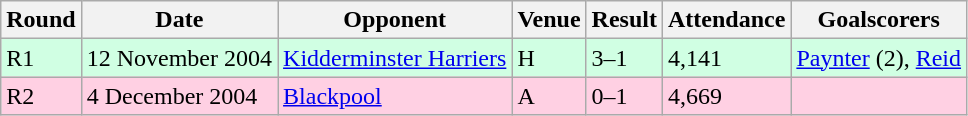<table class="wikitable">
<tr>
<th>Round</th>
<th>Date</th>
<th>Opponent</th>
<th>Venue</th>
<th>Result</th>
<th>Attendance</th>
<th>Goalscorers</th>
</tr>
<tr style="background-color: #d0ffe3;">
<td>R1</td>
<td>12 November 2004</td>
<td><a href='#'>Kidderminster Harriers</a></td>
<td>H</td>
<td>3–1</td>
<td>4,141</td>
<td><a href='#'>Paynter</a> (2), <a href='#'>Reid</a></td>
</tr>
<tr style="background-color: #ffd0e3;">
<td>R2</td>
<td>4 December 2004</td>
<td><a href='#'>Blackpool</a></td>
<td>A</td>
<td>0–1</td>
<td>4,669</td>
<td></td>
</tr>
</table>
